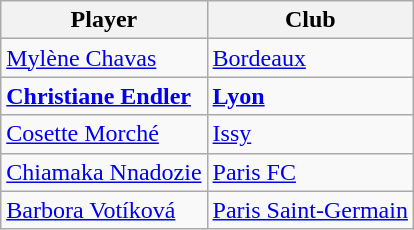<table class="wikitable">
<tr>
<th>Player</th>
<th>Club</th>
</tr>
<tr>
<td> <a href='#'>Mylène Chavas</a></td>
<td><a href='#'>Bordeaux</a></td>
</tr>
<tr>
<td> <strong><a href='#'>Christiane Endler</a></strong></td>
<td><strong><a href='#'>Lyon</a></strong></td>
</tr>
<tr>
<td> <a href='#'>Cosette Morché</a></td>
<td><a href='#'>Issy</a></td>
</tr>
<tr>
<td> <a href='#'>Chiamaka Nnadozie</a></td>
<td><a href='#'>Paris FC</a></td>
</tr>
<tr>
<td> <a href='#'>Barbora Votíková</a></td>
<td><a href='#'>Paris Saint-Germain</a></td>
</tr>
</table>
